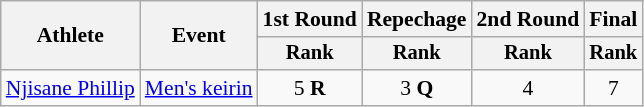<table class="wikitable" style="font-size:90%">
<tr>
<th rowspan="2">Athlete</th>
<th rowspan="2">Event</th>
<th>1st Round</th>
<th>Repechage</th>
<th>2nd Round</th>
<th>Final</th>
</tr>
<tr style="font-size:95%">
<th>Rank</th>
<th>Rank</th>
<th>Rank</th>
<th>Rank</th>
</tr>
<tr align=center>
<td align=left><a href='#'>Njisane Phillip</a></td>
<td align=left><a href='#'>Men's keirin</a></td>
<td>5 <strong>R</strong></td>
<td>3 <strong>Q</strong></td>
<td>4</td>
<td>7</td>
</tr>
</table>
